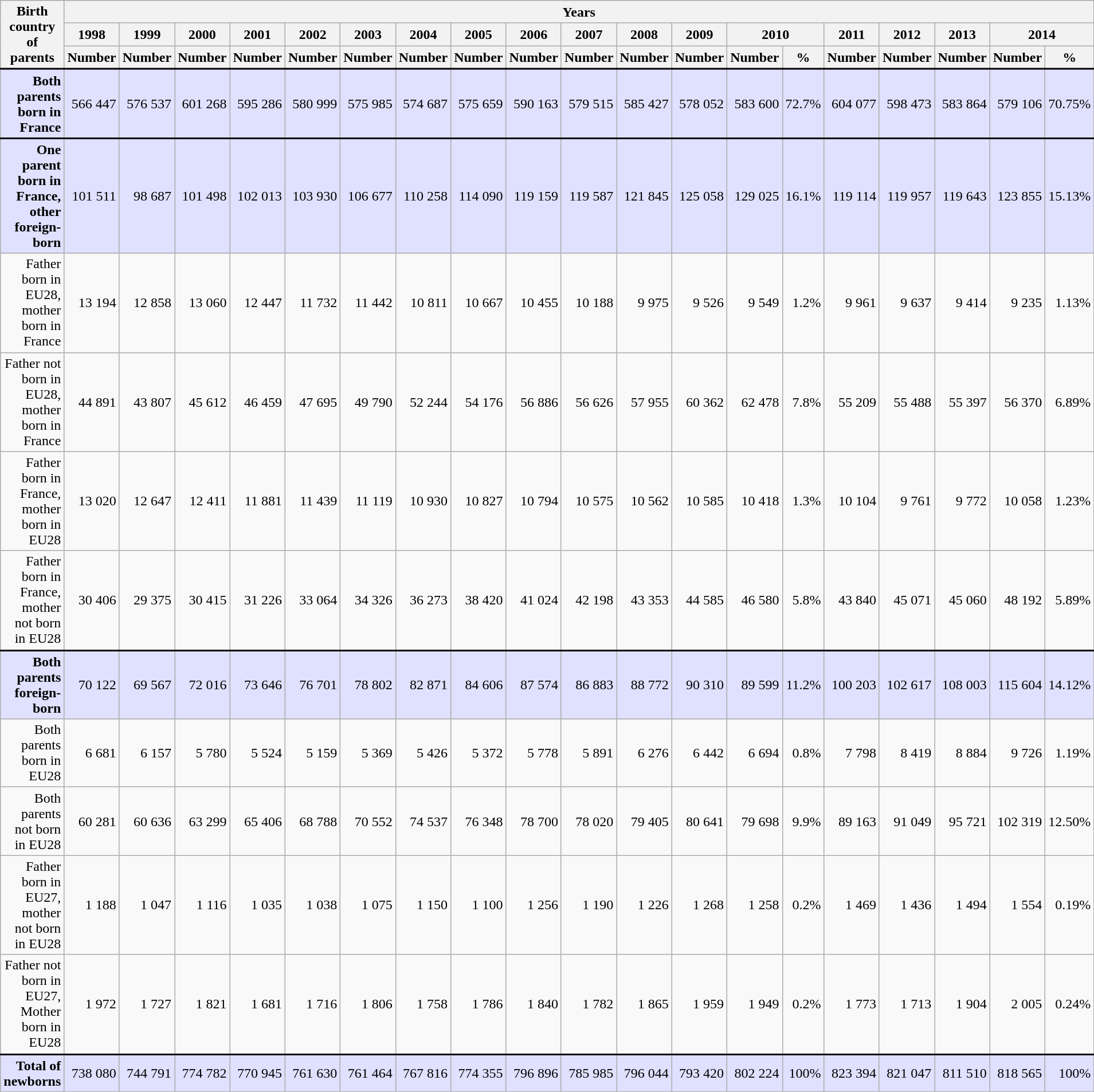<table class="wikitable sortable mw-collapsible mw-collapsed col1left sort-under-center" style="text-align:right;">
<tr>
<th rowspan="3">Birth country of parents</th>
<th colspan="19">Years</th>
</tr>
<tr>
<th>1998</th>
<th>1999</th>
<th>2000</th>
<th>2001</th>
<th>2002</th>
<th>2003</th>
<th>2004</th>
<th>2005</th>
<th>2006</th>
<th>2007</th>
<th>2008</th>
<th>2009</th>
<th colspan="2">2010</th>
<th>2011</th>
<th>2012</th>
<th>2013</th>
<th colspan="2">2014</th>
</tr>
<tr style="background:#f0f0f0;">
<th>Number</th>
<th>Number</th>
<th>Number</th>
<th>Number</th>
<th>Number</th>
<th>Number</th>
<th>Number</th>
<th>Number</th>
<th>Number</th>
<th>Number</th>
<th>Number</th>
<th>Number</th>
<th>Number</th>
<th>%</th>
<th>Number</th>
<th>Number</th>
<th>Number</th>
<th>Number</th>
<th>%</th>
</tr>
<tr style="border-top:2px solid black; background:#E0E0FF;">
<td><strong>Both parents born in France</strong></td>
<td>566 447</td>
<td>576 537</td>
<td>601 268</td>
<td>595 286</td>
<td>580 999</td>
<td>575 985</td>
<td>574 687</td>
<td>575 659</td>
<td>590 163</td>
<td>579 515</td>
<td>585 427</td>
<td>578 052</td>
<td>583 600</td>
<td>72.7%</td>
<td>604 077</td>
<td>598 473</td>
<td>583 864</td>
<td>579 106</td>
<td>70.75%</td>
</tr>
<tr style="border-top:2px solid black; background:#E0E0FF;">
<td><strong>One parent born in France, other foreign-born</strong></td>
<td>101 511</td>
<td>98 687</td>
<td>101 498</td>
<td>102 013</td>
<td>103 930</td>
<td>106 677</td>
<td>110 258</td>
<td>114 090</td>
<td>119 159</td>
<td>119 587</td>
<td>121 845</td>
<td>125 058</td>
<td>129 025</td>
<td>16.1%</td>
<td>119 114</td>
<td>119 957</td>
<td>119 643</td>
<td>123 855</td>
<td>15.13%</td>
</tr>
<tr>
<td>Father born in EU28, mother born in France</td>
<td>13 194</td>
<td>12 858</td>
<td>13 060</td>
<td>12 447</td>
<td>11 732</td>
<td>11 442</td>
<td>10 811</td>
<td>10 667</td>
<td>10 455</td>
<td>10 188</td>
<td>9 975</td>
<td>9 526</td>
<td>9 549</td>
<td>1.2%</td>
<td>9 961</td>
<td>9 637</td>
<td>9 414</td>
<td>9 235</td>
<td>1.13%</td>
</tr>
<tr>
<td>Father not born in EU28, mother born in France</td>
<td>44 891</td>
<td>43 807</td>
<td>45 612</td>
<td>46 459</td>
<td>47 695</td>
<td>49 790</td>
<td>52 244</td>
<td>54 176</td>
<td>56 886</td>
<td>56 626</td>
<td>57 955</td>
<td>60 362</td>
<td>62 478</td>
<td>7.8%</td>
<td>55 209</td>
<td>55 488</td>
<td>55 397</td>
<td>56 370</td>
<td>6.89%</td>
</tr>
<tr>
<td>Father born in France, mother born in EU28</td>
<td>13 020</td>
<td>12 647</td>
<td>12 411</td>
<td>11 881</td>
<td>11 439</td>
<td>11 119</td>
<td>10 930</td>
<td>10 827</td>
<td>10 794</td>
<td>10 575</td>
<td>10 562</td>
<td>10 585</td>
<td>10 418</td>
<td>1.3%</td>
<td>10 104</td>
<td>9 761</td>
<td>9 772</td>
<td>10 058</td>
<td>1.23%</td>
</tr>
<tr>
<td>Father born in France, mother not born in EU28</td>
<td>30 406</td>
<td>29 375</td>
<td>30 415</td>
<td>31 226</td>
<td>33 064</td>
<td>34 326</td>
<td>36 273</td>
<td>38 420</td>
<td>41 024</td>
<td>42 198</td>
<td>43 353</td>
<td>44 585</td>
<td>46 580</td>
<td>5.8%</td>
<td>43 840</td>
<td>45 071</td>
<td>45 060</td>
<td>48 192</td>
<td>5.89%</td>
</tr>
<tr style="border-top:2px solid black; background:#E0E0FF;">
<td><strong>Both parents foreign-born</strong></td>
<td>70 122</td>
<td>69 567</td>
<td>72 016</td>
<td>73 646</td>
<td>76 701</td>
<td>78 802</td>
<td>82 871</td>
<td>84 606</td>
<td>87 574</td>
<td>86 883</td>
<td>88 772</td>
<td>90 310</td>
<td>89 599</td>
<td>11.2%</td>
<td>100 203</td>
<td>102 617</td>
<td>108 003</td>
<td>115 604</td>
<td>14.12%</td>
</tr>
<tr>
<td>Both parents born in EU28</td>
<td>6 681</td>
<td>6 157</td>
<td>5 780</td>
<td>5 524</td>
<td>5 159</td>
<td>5 369</td>
<td>5 426</td>
<td>5 372</td>
<td>5 778</td>
<td>5 891</td>
<td>6 276</td>
<td>6 442</td>
<td>6 694</td>
<td>0.8%</td>
<td>7 798</td>
<td>8 419</td>
<td>8 884</td>
<td>9 726</td>
<td>1.19%</td>
</tr>
<tr>
<td>Both parents not born in EU28</td>
<td>60 281</td>
<td>60 636</td>
<td>63 299</td>
<td>65 406</td>
<td>68 788</td>
<td>70 552</td>
<td>74 537</td>
<td>76 348</td>
<td>78 700</td>
<td>78 020</td>
<td>79 405</td>
<td>80 641</td>
<td>79 698</td>
<td>9.9%</td>
<td>89 163</td>
<td>91 049</td>
<td>95 721</td>
<td>102 319</td>
<td>12.50%</td>
</tr>
<tr>
<td>Father born in EU27, mother not born in EU28</td>
<td>1 188</td>
<td>1 047</td>
<td>1 116</td>
<td>1 035</td>
<td>1 038</td>
<td>1 075</td>
<td>1 150</td>
<td>1 100</td>
<td>1 256</td>
<td>1 190</td>
<td>1 226</td>
<td>1 268</td>
<td>1 258</td>
<td>0.2%</td>
<td>1 469</td>
<td>1 436</td>
<td>1 494</td>
<td>1 554</td>
<td>0.19%</td>
</tr>
<tr>
<td>Father not born in EU27, Mother born in EU28</td>
<td>1 972</td>
<td>1 727</td>
<td>1 821</td>
<td>1 681</td>
<td>1 716</td>
<td>1 806</td>
<td>1 758</td>
<td>1 786</td>
<td>1 840</td>
<td>1 782</td>
<td>1 865</td>
<td>1 959</td>
<td>1 949</td>
<td>0.2%</td>
<td>1 773</td>
<td>1 713</td>
<td>1 904</td>
<td>2 005</td>
<td>0.24%</td>
</tr>
<tr style="border-top:2px solid black; background:#E0E0FF;">
<td><strong>Total of newborns</strong></td>
<td>738 080</td>
<td>744 791</td>
<td>774 782</td>
<td>770 945</td>
<td>761 630</td>
<td>761 464</td>
<td>767 816</td>
<td>774 355</td>
<td>796 896</td>
<td>785 985</td>
<td>796 044</td>
<td>793 420</td>
<td>802 224</td>
<td>100%</td>
<td>823 394</td>
<td>821 047</td>
<td>811 510</td>
<td>818 565</td>
<td>100%</td>
</tr>
</table>
